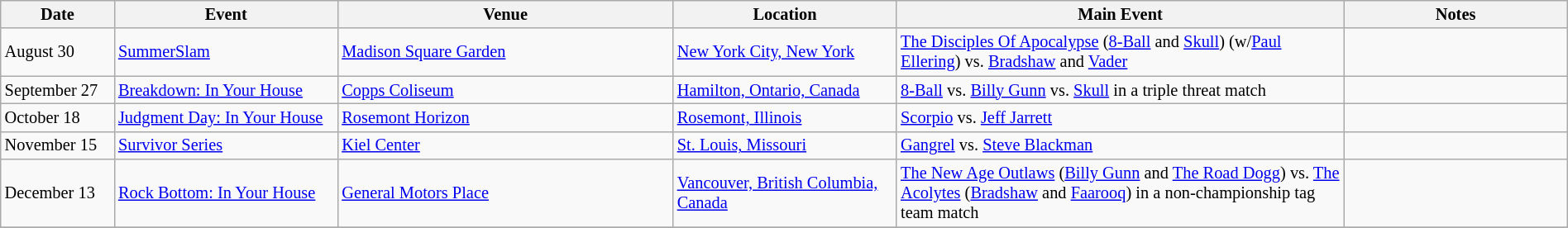<table class="sortable wikitable succession-box" style="font-size:85%; width:100%">
<tr>
<th scope="col" style="width:5%;">Date</th>
<th scope="col" style="width:10%;">Event</th>
<th scope="col" style="width:15%;">Venue</th>
<th scope="col" style="width:10%;">Location</th>
<th scope="col" style="width:20%;">Main Event</th>
<th scope="col" style="width:10%;">Notes</th>
</tr>
<tr>
<td>August 30</td>
<td><a href='#'>SummerSlam</a></td>
<td><a href='#'>Madison Square Garden</a></td>
<td><a href='#'>New York City, New York</a></td>
<td><a href='#'>The Disciples Of Apocalypse</a> (<a href='#'>8-Ball</a> and <a href='#'>Skull</a>) (w/<a href='#'>Paul Ellering</a>) vs. <a href='#'>Bradshaw</a> and <a href='#'>Vader</a></td>
<td></td>
</tr>
<tr>
<td>September 27</td>
<td><a href='#'>Breakdown: In Your House</a></td>
<td><a href='#'>Copps Coliseum</a></td>
<td><a href='#'>Hamilton, Ontario, Canada</a></td>
<td><a href='#'>8-Ball</a> vs. <a href='#'>Billy Gunn</a> vs. <a href='#'>Skull</a> in a triple threat match</td>
<td></td>
</tr>
<tr>
<td>October 18</td>
<td><a href='#'>Judgment Day: In Your House</a></td>
<td><a href='#'>Rosemont Horizon</a></td>
<td><a href='#'>Rosemont, Illinois</a></td>
<td><a href='#'>Scorpio</a> vs. <a href='#'>Jeff Jarrett</a></td>
<td></td>
</tr>
<tr>
<td>November 15</td>
<td><a href='#'>Survivor Series</a></td>
<td><a href='#'>Kiel Center</a></td>
<td><a href='#'>St. Louis, Missouri</a></td>
<td><a href='#'>Gangrel</a> vs. <a href='#'>Steve Blackman</a></td>
<td></td>
</tr>
<tr>
<td>December 13</td>
<td><a href='#'>Rock Bottom: In Your House</a></td>
<td><a href='#'>General Motors Place</a></td>
<td><a href='#'>Vancouver, British Columbia, Canada</a></td>
<td><a href='#'>The New Age Outlaws</a> (<a href='#'>Billy Gunn</a> and <a href='#'>The Road Dogg</a>) vs. <a href='#'>The Acolytes</a> (<a href='#'>Bradshaw</a> and <a href='#'>Faarooq</a>) in a non-championship tag team match</td>
<td></td>
</tr>
<tr>
</tr>
</table>
